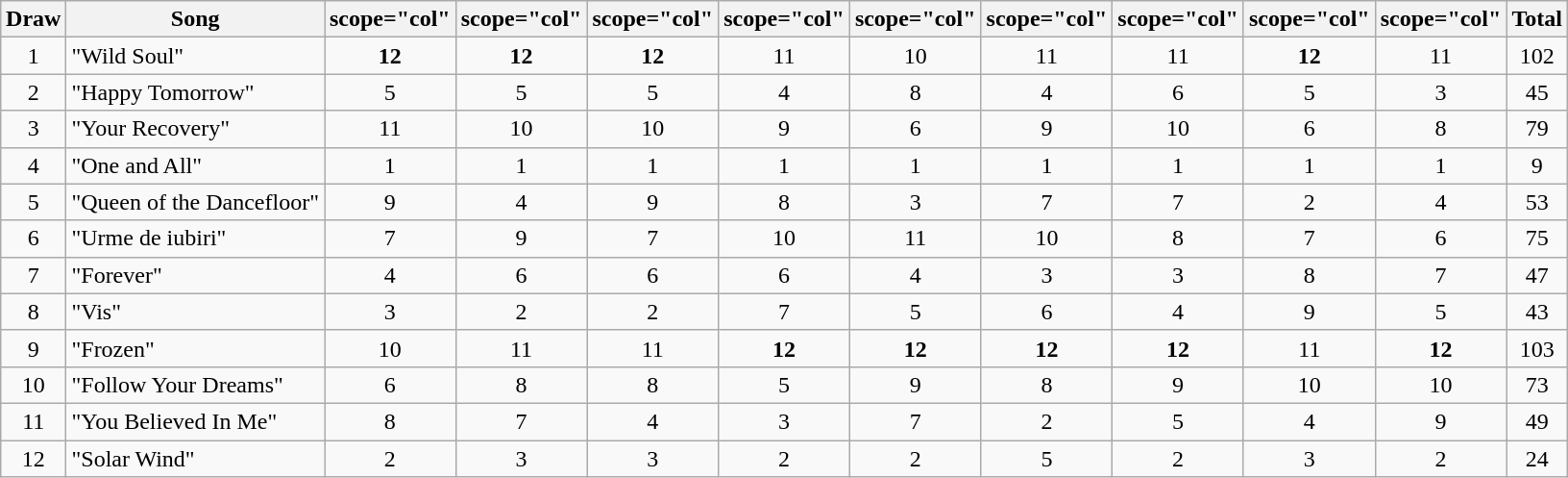<table class="wikitable collapsible" style="margin: 1em auto 1em auto; text-align:center;">
<tr>
<th>Draw</th>
<th>Song</th>
<th>scope="col" </th>
<th>scope="col" </th>
<th>scope="col" </th>
<th>scope="col" </th>
<th>scope="col" </th>
<th>scope="col" </th>
<th>scope="col" </th>
<th>scope="col" </th>
<th>scope="col" </th>
<th>Total</th>
</tr>
<tr>
<td>1</td>
<td align="left">"Wild Soul"</td>
<td><strong>12</strong></td>
<td><strong>12</strong></td>
<td><strong>12</strong></td>
<td>11</td>
<td>10</td>
<td>11</td>
<td>11</td>
<td><strong>12</strong></td>
<td>11</td>
<td>102</td>
</tr>
<tr>
<td>2</td>
<td align="left">"Happy Tomorrow"</td>
<td>5</td>
<td>5</td>
<td>5</td>
<td>4</td>
<td>8</td>
<td>4</td>
<td>6</td>
<td>5</td>
<td>3</td>
<td>45</td>
</tr>
<tr>
<td>3</td>
<td align="left">"Your Recovery"</td>
<td>11</td>
<td>10</td>
<td>10</td>
<td>9</td>
<td>6</td>
<td>9</td>
<td>10</td>
<td>6</td>
<td>8</td>
<td>79</td>
</tr>
<tr>
<td>4</td>
<td align="left">"One and All"</td>
<td>1</td>
<td>1</td>
<td>1</td>
<td>1</td>
<td>1</td>
<td>1</td>
<td>1</td>
<td>1</td>
<td>1</td>
<td>9</td>
</tr>
<tr>
<td>5</td>
<td align="left">"Queen of the Dancefloor"</td>
<td>9</td>
<td>4</td>
<td>9</td>
<td>8</td>
<td>3</td>
<td>7</td>
<td>7</td>
<td>2</td>
<td>4</td>
<td>53</td>
</tr>
<tr>
<td>6</td>
<td align="left">"Urme de iubiri"</td>
<td>7</td>
<td>9</td>
<td>7</td>
<td>10</td>
<td>11</td>
<td>10</td>
<td>8</td>
<td>7</td>
<td>6</td>
<td>75</td>
</tr>
<tr>
<td>7</td>
<td align="left">"Forever"</td>
<td>4</td>
<td>6</td>
<td>6</td>
<td>6</td>
<td>4</td>
<td>3</td>
<td>3</td>
<td>8</td>
<td>7</td>
<td>47</td>
</tr>
<tr>
<td>8</td>
<td align="left">"Vis"</td>
<td>3</td>
<td>2</td>
<td>2</td>
<td>7</td>
<td>5</td>
<td>6</td>
<td>4</td>
<td>9</td>
<td>5</td>
<td>43</td>
</tr>
<tr>
<td>9</td>
<td align="left">"Frozen"</td>
<td>10</td>
<td>11</td>
<td>11</td>
<td><strong>12</strong></td>
<td><strong>12</strong></td>
<td><strong>12</strong></td>
<td><strong>12</strong></td>
<td>11</td>
<td><strong>12</strong></td>
<td>103</td>
</tr>
<tr>
<td>10</td>
<td align="left">"Follow Your Dreams"</td>
<td>6</td>
<td>8</td>
<td>8</td>
<td>5</td>
<td>9</td>
<td>8</td>
<td>9</td>
<td>10</td>
<td>10</td>
<td>73</td>
</tr>
<tr>
<td>11</td>
<td align="left">"You Believed In Me"</td>
<td>8</td>
<td>7</td>
<td>4</td>
<td>3</td>
<td>7</td>
<td>2</td>
<td>5</td>
<td>4</td>
<td>9</td>
<td>49</td>
</tr>
<tr>
<td>12</td>
<td align="left">"Solar Wind"</td>
<td>2</td>
<td>3</td>
<td>3</td>
<td>2</td>
<td>2</td>
<td>5</td>
<td>2</td>
<td>3</td>
<td>2</td>
<td>24</td>
</tr>
</table>
